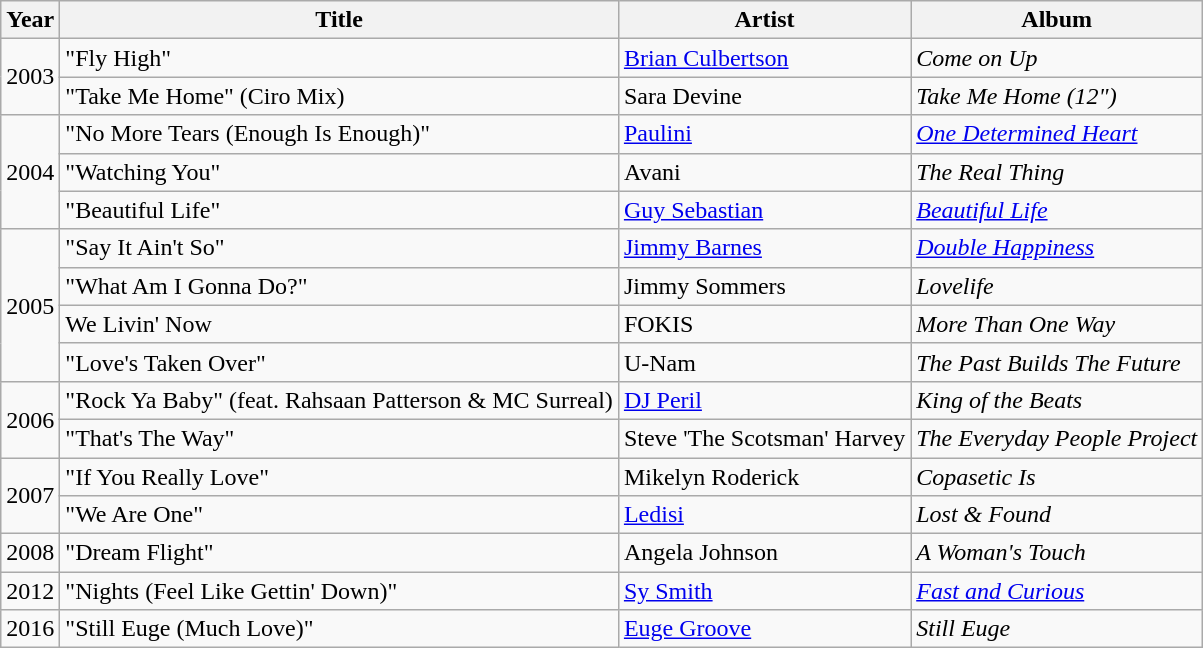<table class="wikitable">
<tr>
<th style="text-align:center;">Year</th>
<th style="text-align:center;">Title</th>
<th style="text-align:center;">Artist</th>
<th style="text-align:center;">Album</th>
</tr>
<tr>
<td style="text-align:center;" rowspan="2">2003</td>
<td>"Fly High"</td>
<td><a href='#'>Brian Culbertson</a></td>
<td><em>Come on Up</em></td>
</tr>
<tr>
<td>"Take Me Home" (Ciro Mix)</td>
<td>Sara Devine</td>
<td><em>Take Me Home (12")</em></td>
</tr>
<tr>
<td style="text-align:center;" rowspan="3">2004</td>
<td>"No More Tears (Enough Is Enough)"</td>
<td><a href='#'>Paulini</a></td>
<td><em><a href='#'>One Determined Heart</a></em></td>
</tr>
<tr>
<td>"Watching You"</td>
<td>Avani</td>
<td><em>The Real Thing</em></td>
</tr>
<tr>
<td>"Beautiful Life"</td>
<td><a href='#'>Guy Sebastian</a></td>
<td><em><a href='#'>Beautiful Life</a></em></td>
</tr>
<tr>
<td style="text-align:center;" rowspan="4">2005</td>
<td>"Say It Ain't So"</td>
<td><a href='#'>Jimmy Barnes</a></td>
<td><em><a href='#'>Double Happiness</a></em></td>
</tr>
<tr>
<td>"What Am I Gonna Do?"</td>
<td>Jimmy Sommers</td>
<td><em>Lovelife</em></td>
</tr>
<tr>
<td>We Livin' Now</td>
<td>FOKIS</td>
<td><em>More Than One Way</em></td>
</tr>
<tr>
<td>"Love's Taken Over"</td>
<td>U-Nam</td>
<td><em>The Past Builds The Future</em></td>
</tr>
<tr>
<td style="text-align:center;" rowspan="2">2006</td>
<td>"Rock Ya Baby" (feat. Rahsaan Patterson & MC Surreal)</td>
<td><a href='#'>DJ Peril</a></td>
<td><em>King of the Beats</em></td>
</tr>
<tr>
<td>"That's The Way"</td>
<td>Steve 'The Scotsman' Harvey</td>
<td><em>The Everyday People Project</em></td>
</tr>
<tr>
<td style="text-align:center;" rowspan="2">2007</td>
<td>"If You Really Love"</td>
<td>Mikelyn Roderick</td>
<td><em>Copasetic Is</em></td>
</tr>
<tr>
<td>"We Are One"</td>
<td><a href='#'>Ledisi</a></td>
<td><em>Lost & Found</em></td>
</tr>
<tr>
<td style="text-align:center;">2008</td>
<td>"Dream Flight"</td>
<td>Angela Johnson</td>
<td><em>A Woman's Touch</em></td>
</tr>
<tr>
<td style="text-align:center;">2012</td>
<td>"Nights (Feel Like Gettin' Down)"</td>
<td><a href='#'>Sy Smith</a></td>
<td><em><a href='#'>Fast and Curious</a></em></td>
</tr>
<tr>
<td style="text-align:center;">2016</td>
<td>"Still Euge (Much Love)"</td>
<td><a href='#'>Euge Groove</a></td>
<td><em>Still Euge</em></td>
</tr>
</table>
